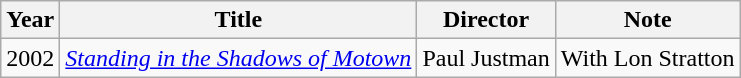<table class="wikitable">
<tr>
<th>Year</th>
<th>Title</th>
<th>Director</th>
<th>Note</th>
</tr>
<tr>
<td>2002</td>
<td><em><a href='#'>Standing in the Shadows of Motown</a></em></td>
<td>Paul Justman</td>
<td>With Lon Stratton</td>
</tr>
</table>
